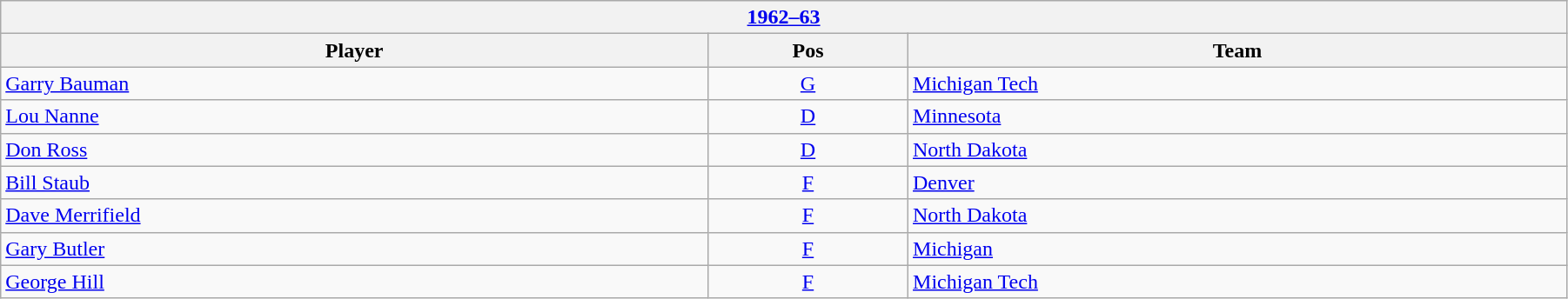<table class="wikitable" width=95%>
<tr>
<th colspan=3><a href='#'>1962–63</a></th>
</tr>
<tr>
<th>Player</th>
<th>Pos</th>
<th>Team</th>
</tr>
<tr>
<td><a href='#'>Garry Bauman</a></td>
<td align=center><a href='#'>G</a></td>
<td><a href='#'>Michigan Tech</a></td>
</tr>
<tr>
<td><a href='#'>Lou Nanne</a></td>
<td align=center><a href='#'>D</a></td>
<td><a href='#'>Minnesota</a></td>
</tr>
<tr>
<td><a href='#'>Don Ross</a></td>
<td align=center><a href='#'>D</a></td>
<td><a href='#'>North Dakota</a></td>
</tr>
<tr>
<td><a href='#'>Bill Staub</a></td>
<td align=center><a href='#'>F</a></td>
<td><a href='#'>Denver</a></td>
</tr>
<tr>
<td><a href='#'>Dave Merrifield</a></td>
<td align=center><a href='#'>F</a></td>
<td><a href='#'>North Dakota</a></td>
</tr>
<tr>
<td><a href='#'>Gary Butler</a></td>
<td align=center><a href='#'>F</a></td>
<td><a href='#'>Michigan</a></td>
</tr>
<tr>
<td><a href='#'>George Hill</a></td>
<td align=center><a href='#'>F</a></td>
<td><a href='#'>Michigan Tech</a></td>
</tr>
</table>
